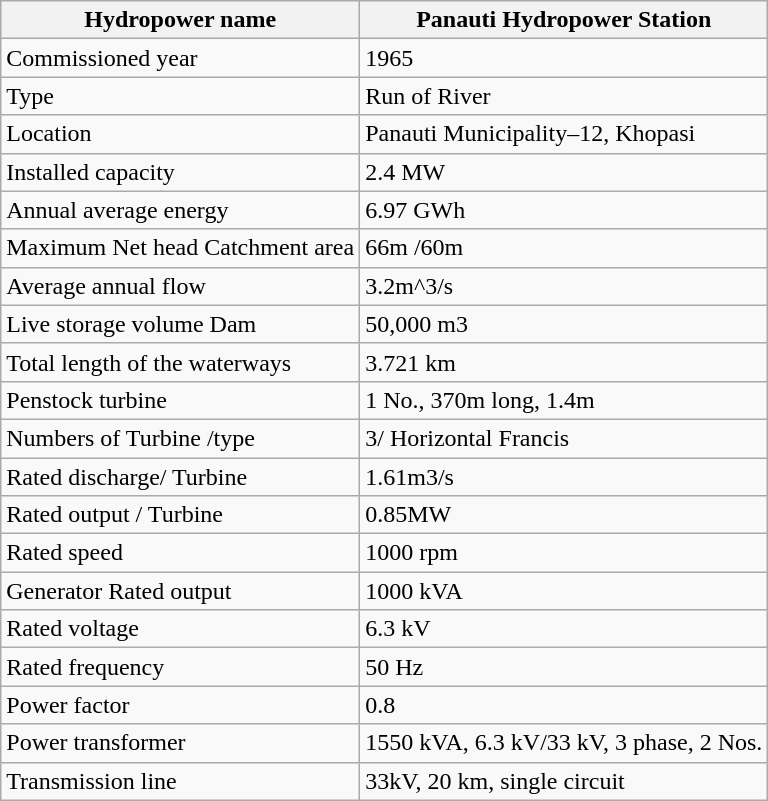<table class="wikitable">
<tr>
<th>Hydropower name</th>
<th>Panauti Hydropower Station</th>
</tr>
<tr>
<td>Commissioned year</td>
<td>1965</td>
</tr>
<tr>
<td>Type</td>
<td>Run of River</td>
</tr>
<tr>
<td>Location</td>
<td>Panauti Municipality–12, Khopasi</td>
</tr>
<tr>
<td>Installed capacity</td>
<td>2.4 MW</td>
</tr>
<tr>
<td>Annual average energy</td>
<td>6.97 GWh</td>
</tr>
<tr>
<td>Maximum Net head Catchment area</td>
<td>66m /60m</td>
</tr>
<tr>
<td>Average annual flow</td>
<td>3.2m^3/s</td>
</tr>
<tr>
<td>Live storage volume Dam</td>
<td>50,000 m3</td>
</tr>
<tr>
<td>Total length of the waterways</td>
<td>3.721 km</td>
</tr>
<tr>
<td>Penstock turbine</td>
<td>1 No., 370m long, 1.4m</td>
</tr>
<tr>
<td>Numbers of Turbine /type</td>
<td>3/ Horizontal Francis</td>
</tr>
<tr>
<td>Rated discharge/ Turbine</td>
<td>1.61m3/s</td>
</tr>
<tr>
<td>Rated output / Turbine</td>
<td>0.85MW</td>
</tr>
<tr>
<td>Rated speed</td>
<td>1000 rpm</td>
</tr>
<tr>
<td>Generator Rated output</td>
<td>1000 kVA</td>
</tr>
<tr>
<td>Rated voltage</td>
<td>6.3 kV</td>
</tr>
<tr>
<td>Rated frequency</td>
<td>50 Hz</td>
</tr>
<tr>
<td>Power factor</td>
<td>0.8</td>
</tr>
<tr>
<td>Power transformer</td>
<td>1550 kVA, 6.3 kV/33 kV, 3 phase, 2 Nos.</td>
</tr>
<tr>
<td>Transmission line</td>
<td>33kV, 20 km, single circuit</td>
</tr>
</table>
